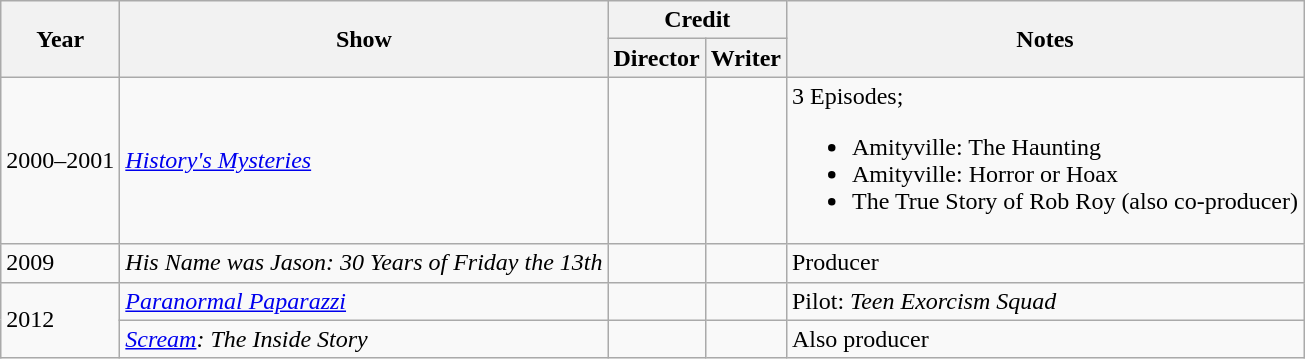<table class="wikitable sortable plainrowheaders" style="margin-right: 0;">
<tr>
<th scope="col" rowspan="2">Year</th>
<th scope="col" rowspan="2">Show</th>
<th scope="col" colspan="2">Credit</th>
<th scope="col" rowspan="2" class="unsortable">Notes</th>
</tr>
<tr>
<th>Director</th>
<th>Writer</th>
</tr>
<tr>
<td>2000–2001</td>
<td><em><a href='#'>History's Mysteries</a></em></td>
<td></td>
<td></td>
<td>3 Episodes;<br><ul><li>Amityville: The Haunting</li><li>Amityville: Horror or Hoax</li><li>The True Story of Rob Roy (also co-producer)</li></ul></td>
</tr>
<tr>
<td>2009</td>
<td><em>His Name was Jason: 30 Years of Friday the 13th</em></td>
<td></td>
<td></td>
<td>Producer</td>
</tr>
<tr>
<td rowspan="2">2012</td>
<td><em><a href='#'>Paranormal Paparazzi</a></em></td>
<td></td>
<td></td>
<td>Pilot: <em>Teen Exorcism Squad</em></td>
</tr>
<tr>
<td><em><a href='#'>Scream</a>: The Inside Story</em></td>
<td></td>
<td></td>
<td>Also producer</td>
</tr>
</table>
